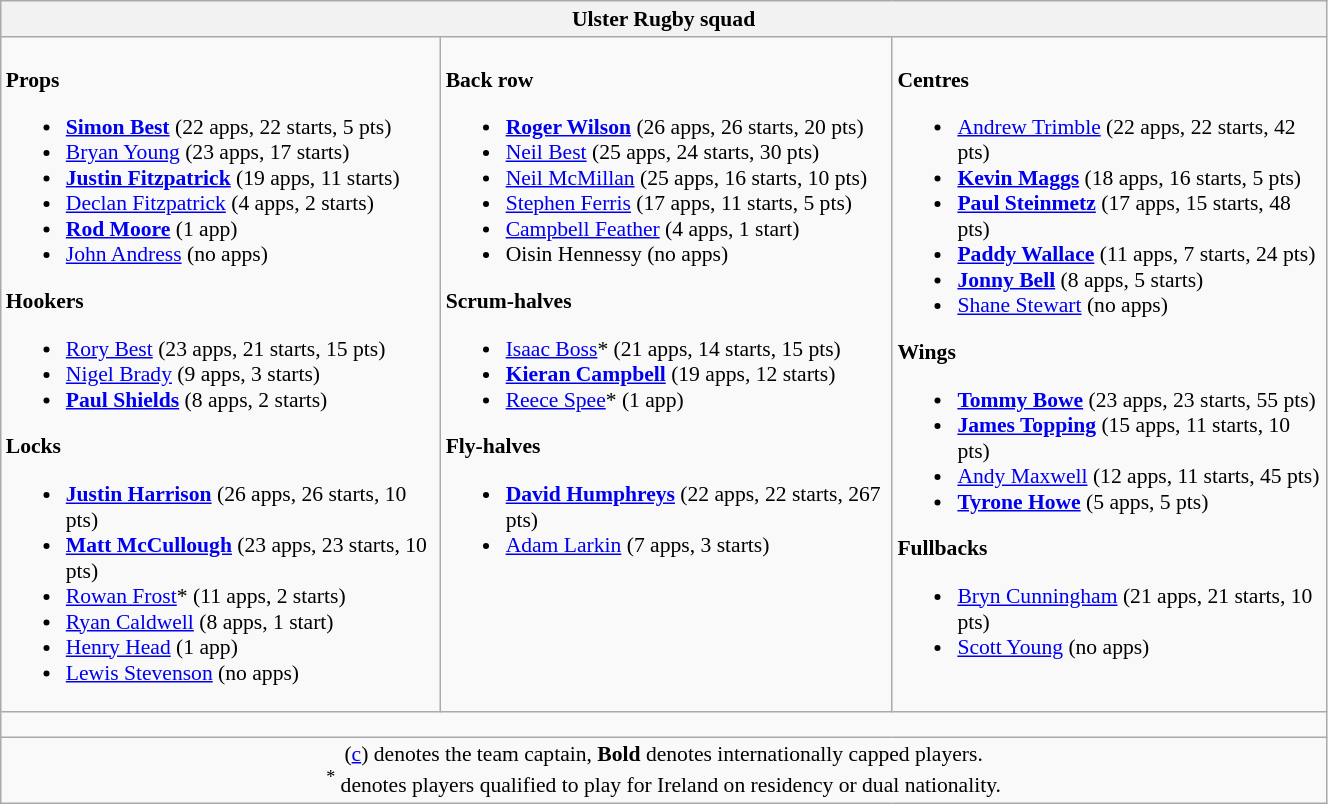<table class="wikitable" style="text-align:left; font-size:90%; width:70%">
<tr>
<th colspan="100%">Ulster Rugby squad</th>
</tr>
<tr valign="top">
<td><br><strong>Props</strong><ul><li> <strong><a href='#'>Simon Best</a></strong> (22 apps, 22 starts, 5 pts)</li><li> <a href='#'>Bryan Young</a> (23 apps, 17 starts)</li><li> <strong><a href='#'>Justin Fitzpatrick</a></strong> (19 apps, 11 starts)</li><li> <a href='#'>Declan Fitzpatrick</a> (4 apps, 2 starts)</li><li> <strong><a href='#'>Rod Moore</a></strong> (1 app)</li><li> <a href='#'>John Andress</a> (no apps)</li></ul><strong>Hookers</strong><ul><li> <a href='#'>Rory Best</a> (23 apps, 21 starts, 15 pts)</li><li> <a href='#'>Nigel Brady</a> (9 apps, 3 starts)</li><li> <strong><a href='#'>Paul Shields</a></strong> (8 apps, 2 starts)</li></ul><strong>Locks</strong><ul><li> <strong><a href='#'>Justin Harrison</a></strong> (26 apps, 26 starts, 10 pts)</li><li> <strong><a href='#'>Matt McCullough</a></strong> (23 apps, 23 starts, 10 pts)</li><li> <a href='#'>Rowan Frost</a>* (11 apps, 2 starts)</li><li> <a href='#'>Ryan Caldwell</a> (8 apps, 1 start)</li><li> <a href='#'>Henry Head</a> (1 app)</li><li> <a href='#'>Lewis Stevenson</a> (no apps)</li></ul></td>
<td><br><strong>Back row</strong><ul><li> <strong><a href='#'>Roger Wilson</a></strong> (26 apps, 26 starts, 20 pts)</li><li> <a href='#'>Neil Best</a> (25 apps, 24 starts, 30 pts)</li><li> <a href='#'>Neil McMillan</a> (25 apps, 16 starts, 10 pts)</li><li> <a href='#'>Stephen Ferris</a> (17 apps, 11 starts, 5 pts)</li><li> <a href='#'>Campbell Feather</a> (4 apps, 1 start)</li><li> Oisin Hennessy (no apps)</li></ul><strong>Scrum-halves</strong><ul><li> <a href='#'>Isaac Boss</a>* (21 apps, 14 starts, 15 pts)</li><li> <strong><a href='#'>Kieran Campbell</a></strong> (19 apps, 12 starts)</li><li> <a href='#'>Reece Spee</a>* (1 app)</li></ul><strong>Fly-halves</strong><ul><li> <strong><a href='#'>David Humphreys</a></strong> (22 apps, 22 starts, 267 pts)</li><li> <a href='#'>Adam Larkin</a> (7 apps, 3 starts)</li></ul></td>
<td><br><strong>Centres</strong><ul><li> <a href='#'>Andrew Trimble</a> (22 apps, 22 starts, 42 pts)</li><li> <strong><a href='#'>Kevin Maggs</a></strong> (18 apps, 16 starts, 5 pts)</li><li> <strong><a href='#'>Paul Steinmetz</a></strong> (17 apps, 15 starts, 48 pts)</li><li> <strong><a href='#'>Paddy Wallace</a></strong> (11 apps, 7 starts, 24 pts)</li><li> <strong><a href='#'>Jonny Bell</a></strong> (8 apps, 5 starts)</li><li> <a href='#'>Shane Stewart</a> (no apps)</li></ul><strong>Wings</strong><ul><li> <strong><a href='#'>Tommy Bowe</a></strong> (23 apps, 23 starts, 55 pts)</li><li> <strong><a href='#'>James Topping</a></strong> (15 apps, 11 starts, 10 pts)</li><li> <a href='#'>Andy Maxwell</a> (12 apps, 11 starts, 45 pts)</li><li> <strong><a href='#'>Tyrone Howe</a></strong> (5 apps, 5 pts)</li></ul><strong>Fullbacks</strong><ul><li> <a href='#'>Bryn Cunningham</a> (21 apps, 21 starts, 10 pts)</li><li> <a href='#'>Scott Young</a> (no apps)</li></ul></td>
</tr>
<tr>
<td colspan="100%" style="height: 10px;"></td>
</tr>
<tr>
<td colspan="100%" style="text-align:center;">(<a href='#'>c</a>) denotes the team captain, <strong>Bold</strong> denotes internationally capped players. <br> <sup>*</sup> denotes players qualified to play for Ireland on residency or dual nationality. <br></td>
</tr>
</table>
